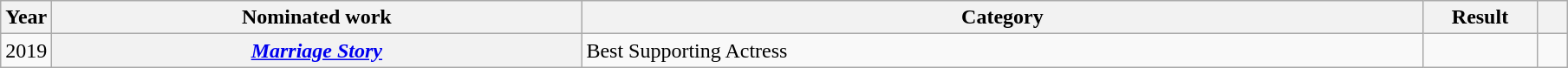<table class="wikitable sortable">
<tr>
<th scope="col" style="width:1em;">Year</th>
<th scope="col" style="width:25em;">Nominated work</th>
<th scope="col" style="width:40em;">Category</th>
<th scope="col" style="width:5em;">Result</th>
<th scope="col" style="width:1em;"class="unsortable"></th>
</tr>
<tr>
<td>2019</td>
<th><em><a href='#'>Marriage Story</a></em></th>
<td>Best Supporting Actress</td>
<td></td>
<td></td>
</tr>
</table>
